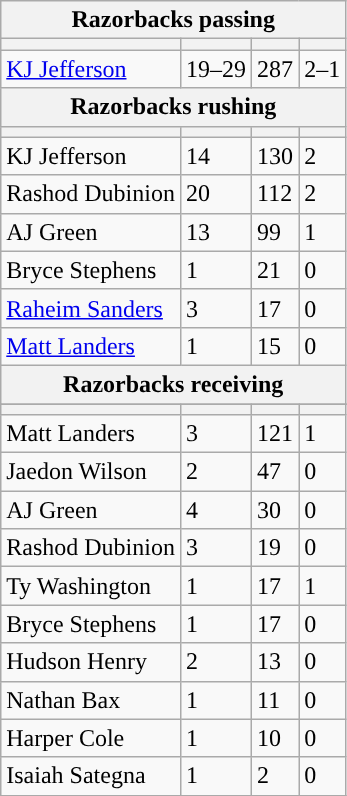<table class="wikitable plainrowheaders">
<tr>
<th colspan="6">Razorbacks passing</th>
</tr>
<tr>
<th scope="col"></th>
<th scope="col"></th>
<th scope="col"></th>
<th scope="col"></th>
</tr>
<tr>
<td><a href='#'>KJ Jefferson</a></td>
<td>19–29</td>
<td>287</td>
<td>2–1</td>
</tr>
<tr>
<th colspan="6">Razorbacks rushing</th>
</tr>
<tr>
<th scope="col"></th>
<th scope="col"></th>
<th scope="col"></th>
<th scope="col"></th>
</tr>
<tr>
<td>KJ Jefferson</td>
<td>14</td>
<td>130</td>
<td>2</td>
</tr>
<tr>
<td>Rashod Dubinion</td>
<td>20</td>
<td>112</td>
<td>2</td>
</tr>
<tr>
<td>AJ Green</td>
<td>13</td>
<td>99</td>
<td>1</td>
</tr>
<tr>
<td>Bryce Stephens</td>
<td>1</td>
<td>21</td>
<td>0</td>
</tr>
<tr>
<td><a href='#'>Raheim Sanders</a></td>
<td>3</td>
<td>17</td>
<td>0</td>
</tr>
<tr>
<td><a href='#'>Matt Landers</a></td>
<td>1</td>
<td>15</td>
<td>0</td>
</tr>
<tr>
<th colspan="6">Razorbacks receiving</th>
</tr>
<tr>
</tr>
<tr>
<th scope="col"></th>
<th scope="col"></th>
<th scope="col"></th>
<th scope="col"></th>
</tr>
<tr>
<td>Matt Landers</td>
<td>3</td>
<td>121</td>
<td>1</td>
</tr>
<tr>
<td>Jaedon Wilson</td>
<td>2</td>
<td>47</td>
<td>0</td>
</tr>
<tr>
<td>AJ Green</td>
<td>4</td>
<td>30</td>
<td>0</td>
</tr>
<tr>
<td>Rashod Dubinion</td>
<td>3</td>
<td>19</td>
<td>0</td>
</tr>
<tr>
<td>Ty Washington</td>
<td>1</td>
<td>17</td>
<td>1</td>
</tr>
<tr>
<td>Bryce Stephens</td>
<td>1</td>
<td>17</td>
<td>0</td>
</tr>
<tr>
<td>Hudson Henry</td>
<td>2</td>
<td>13</td>
<td>0</td>
</tr>
<tr>
<td>Nathan Bax</td>
<td>1</td>
<td>11</td>
<td>0</td>
</tr>
<tr>
<td>Harper Cole</td>
<td>1</td>
<td>10</td>
<td>0</td>
</tr>
<tr>
<td>Isaiah Sategna</td>
<td>1</td>
<td>2</td>
<td>0</td>
</tr>
<tr>
</tr>
</table>
